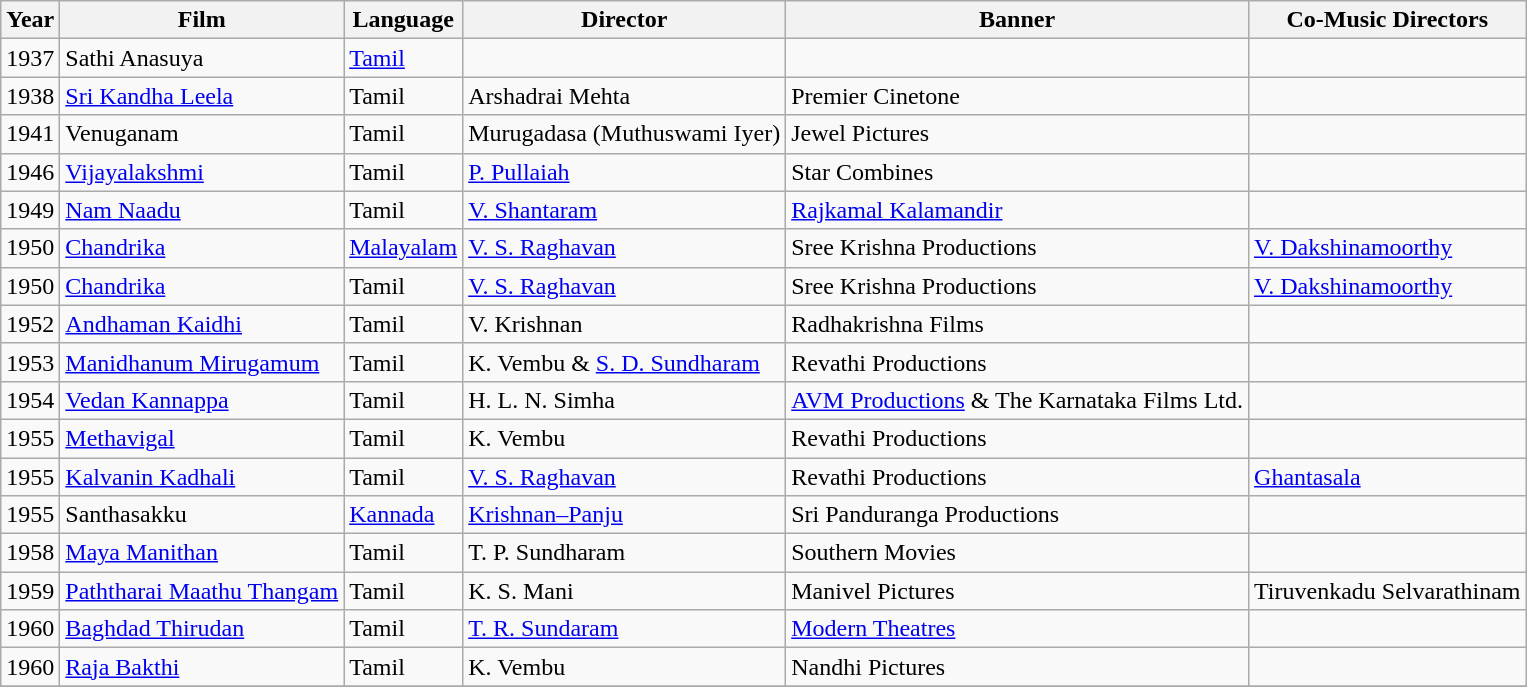<table class="wikitable">
<tr>
<th>Year</th>
<th>Film</th>
<th>Language</th>
<th>Director</th>
<th>Banner</th>
<th>Co-Music Directors</th>
</tr>
<tr>
<td>1937</td>
<td>Sathi Anasuya</td>
<td><a href='#'>Tamil</a></td>
<td></td>
<td></td>
<td></td>
</tr>
<tr>
<td>1938</td>
<td><a href='#'>Sri Kandha Leela</a></td>
<td>Tamil</td>
<td>Arshadrai Mehta</td>
<td>Premier Cinetone</td>
<td></td>
</tr>
<tr>
<td>1941</td>
<td>Venuganam</td>
<td>Tamil</td>
<td>Murugadasa (Muthuswami Iyer)</td>
<td>Jewel Pictures</td>
<td></td>
</tr>
<tr>
<td>1946</td>
<td><a href='#'>Vijayalakshmi</a></td>
<td>Tamil</td>
<td><a href='#'>P. Pullaiah</a></td>
<td>Star Combines</td>
<td></td>
</tr>
<tr>
<td>1949</td>
<td><a href='#'>Nam Naadu</a></td>
<td>Tamil</td>
<td><a href='#'>V. Shantaram</a></td>
<td><a href='#'>Rajkamal Kalamandir</a></td>
<td></td>
</tr>
<tr>
<td>1950</td>
<td><a href='#'>Chandrika</a></td>
<td><a href='#'>Malayalam</a></td>
<td><a href='#'>V. S. Raghavan</a></td>
<td>Sree Krishna Productions</td>
<td><a href='#'>V. Dakshinamoorthy</a></td>
</tr>
<tr>
<td>1950</td>
<td><a href='#'>Chandrika</a></td>
<td>Tamil</td>
<td><a href='#'>V. S. Raghavan</a></td>
<td>Sree Krishna Productions</td>
<td><a href='#'>V. Dakshinamoorthy</a></td>
</tr>
<tr>
<td>1952</td>
<td><a href='#'>Andhaman Kaidhi</a></td>
<td>Tamil</td>
<td>V. Krishnan</td>
<td>Radhakrishna Films</td>
<td></td>
</tr>
<tr>
<td>1953</td>
<td><a href='#'>Manidhanum Mirugamum</a></td>
<td>Tamil</td>
<td>K. Vembu & <a href='#'>S. D. Sundharam</a></td>
<td>Revathi Productions</td>
<td></td>
</tr>
<tr>
<td>1954</td>
<td><a href='#'>Vedan Kannappa</a></td>
<td>Tamil</td>
<td>H. L. N. Simha</td>
<td><a href='#'>AVM Productions</a> & The Karnataka Films Ltd.</td>
<td></td>
</tr>
<tr>
<td>1955</td>
<td><a href='#'>Methavigal</a></td>
<td>Tamil</td>
<td>K. Vembu</td>
<td>Revathi Productions</td>
<td></td>
</tr>
<tr>
<td>1955</td>
<td><a href='#'>Kalvanin Kadhali</a></td>
<td>Tamil</td>
<td><a href='#'>V. S. Raghavan</a></td>
<td>Revathi Productions</td>
<td><a href='#'>Ghantasala</a></td>
</tr>
<tr>
<td>1955</td>
<td>Santhasakku</td>
<td><a href='#'>Kannada</a></td>
<td><a href='#'>Krishnan–Panju</a></td>
<td>Sri Panduranga Productions</td>
<td></td>
</tr>
<tr>
<td>1958</td>
<td><a href='#'>Maya Manithan</a></td>
<td>Tamil</td>
<td>T. P. Sundharam</td>
<td>Southern Movies</td>
<td></td>
</tr>
<tr>
<td>1959</td>
<td><a href='#'>Paththarai Maathu Thangam</a></td>
<td>Tamil</td>
<td>K. S. Mani</td>
<td>Manivel Pictures</td>
<td>Tiruvenkadu Selvarathinam</td>
</tr>
<tr>
<td>1960</td>
<td><a href='#'>Baghdad Thirudan</a></td>
<td>Tamil</td>
<td><a href='#'>T. R. Sundaram</a></td>
<td><a href='#'>Modern Theatres</a></td>
<td></td>
</tr>
<tr>
<td>1960</td>
<td><a href='#'>Raja Bakthi</a></td>
<td>Tamil</td>
<td>K. Vembu</td>
<td>Nandhi Pictures</td>
<td></td>
</tr>
<tr>
</tr>
</table>
